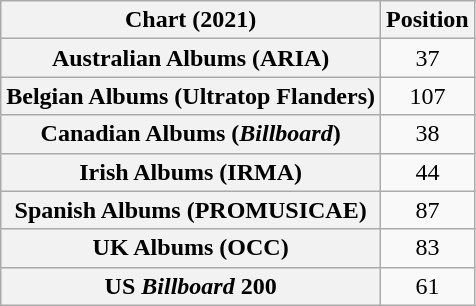<table class="wikitable sortable plainrowheaders" style="text-align:center">
<tr>
<th scope="col">Chart (2021)</th>
<th scope="col">Position</th>
</tr>
<tr>
<th scope="row">Australian Albums (ARIA)</th>
<td>37</td>
</tr>
<tr>
<th scope="row">Belgian Albums (Ultratop Flanders)</th>
<td>107</td>
</tr>
<tr>
<th scope="row">Canadian Albums (<em>Billboard</em>)</th>
<td>38</td>
</tr>
<tr>
<th scope="row">Irish Albums (IRMA)</th>
<td>44</td>
</tr>
<tr>
<th scope="row">Spanish Albums (PROMUSICAE)</th>
<td>87</td>
</tr>
<tr>
<th scope="row">UK Albums (OCC)</th>
<td>83</td>
</tr>
<tr>
<th scope="row">US <em>Billboard</em> 200</th>
<td>61</td>
</tr>
</table>
